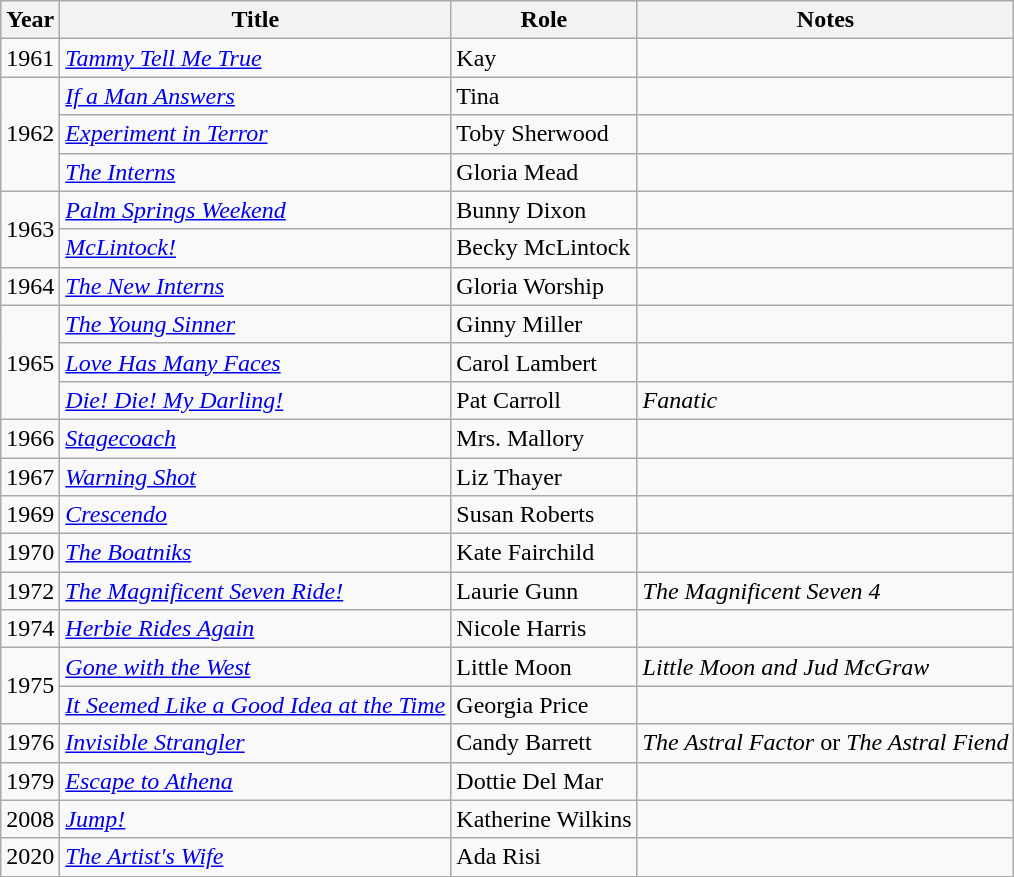<table class="wikitable">
<tr>
<th>Year</th>
<th>Title</th>
<th>Role</th>
<th>Notes</th>
</tr>
<tr>
<td>1961</td>
<td><em><a href='#'>Tammy Tell Me True</a></em></td>
<td>Kay</td>
<td></td>
</tr>
<tr>
<td rowspan="3">1962</td>
<td><em><a href='#'>If a Man Answers</a></em></td>
<td>Tina</td>
<td></td>
</tr>
<tr>
<td><em><a href='#'>Experiment in Terror</a></em></td>
<td>Toby Sherwood</td>
<td></td>
</tr>
<tr>
<td><em><a href='#'>The Interns</a></em></td>
<td>Gloria Mead</td>
<td></td>
</tr>
<tr>
<td rowspan="2">1963</td>
<td><em><a href='#'>Palm Springs Weekend</a></em></td>
<td>Bunny Dixon</td>
<td></td>
</tr>
<tr>
<td><em><a href='#'>McLintock!</a></em></td>
<td>Becky McLintock</td>
<td></td>
</tr>
<tr>
<td>1964</td>
<td><em><a href='#'>The New Interns</a></em></td>
<td>Gloria Worship</td>
<td></td>
</tr>
<tr>
<td rowspan="3">1965</td>
<td><em><a href='#'>The Young Sinner</a></em></td>
<td>Ginny Miller</td>
<td></td>
</tr>
<tr>
<td><em><a href='#'>Love Has Many Faces</a></em></td>
<td>Carol Lambert</td>
<td></td>
</tr>
<tr>
<td><em><a href='#'>Die! Die! My Darling!</a></em></td>
<td>Pat Carroll</td>
<td> <em>Fanatic</em></td>
</tr>
<tr>
<td>1966</td>
<td><em><a href='#'>Stagecoach</a></em></td>
<td>Mrs. Mallory</td>
<td></td>
</tr>
<tr>
<td>1967</td>
<td><em><a href='#'>Warning Shot</a></em></td>
<td>Liz Thayer</td>
<td></td>
</tr>
<tr>
<td>1969</td>
<td><em><a href='#'>Crescendo</a></em></td>
<td>Susan Roberts</td>
<td></td>
</tr>
<tr>
<td>1970</td>
<td><em><a href='#'>The Boatniks</a></em></td>
<td>Kate Fairchild</td>
<td></td>
</tr>
<tr>
<td>1972</td>
<td><em><a href='#'>The Magnificent Seven Ride!</a></em></td>
<td>Laurie Gunn</td>
<td> <em>The Magnificent Seven 4</em></td>
</tr>
<tr>
<td>1974</td>
<td><em><a href='#'>Herbie Rides Again</a></em></td>
<td>Nicole Harris</td>
<td></td>
</tr>
<tr>
<td rowspan="2">1975</td>
<td><em><a href='#'>Gone with the West</a></em></td>
<td>Little Moon</td>
<td> <em>Little Moon and Jud McGraw</em></td>
</tr>
<tr>
<td><em><a href='#'>It Seemed Like a Good Idea at the Time</a></em></td>
<td>Georgia Price</td>
<td></td>
</tr>
<tr>
<td>1976</td>
<td><em><a href='#'>Invisible Strangler</a></em></td>
<td>Candy Barrett</td>
<td> <em>The Astral Factor</em> or <em>The Astral Fiend</em></td>
</tr>
<tr>
<td>1979</td>
<td><em><a href='#'>Escape to Athena</a></em></td>
<td>Dottie Del Mar</td>
<td></td>
</tr>
<tr>
<td>2008</td>
<td><em><a href='#'>Jump!</a></em></td>
<td>Katherine Wilkins</td>
<td></td>
</tr>
<tr>
<td>2020</td>
<td><em><a href='#'>The Artist's Wife</a></em></td>
<td>Ada Risi</td>
<td></td>
</tr>
</table>
